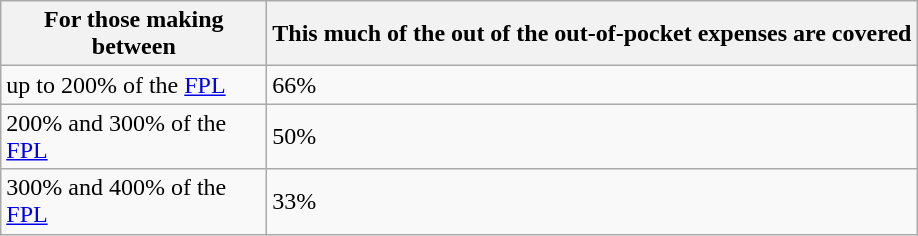<table class="wikitable">
<tr>
<th style="width:170px;">For those making between</th>
<th>This much of the out of the out-of-pocket expenses are covered</th>
</tr>
<tr>
<td>up to 200% of the <a href='#'>FPL</a></td>
<td>66%</td>
</tr>
<tr>
<td>200% and 300% of the <a href='#'>FPL</a></td>
<td>50%</td>
</tr>
<tr>
<td>300% and 400% of the <a href='#'>FPL</a></td>
<td>33%</td>
</tr>
</table>
